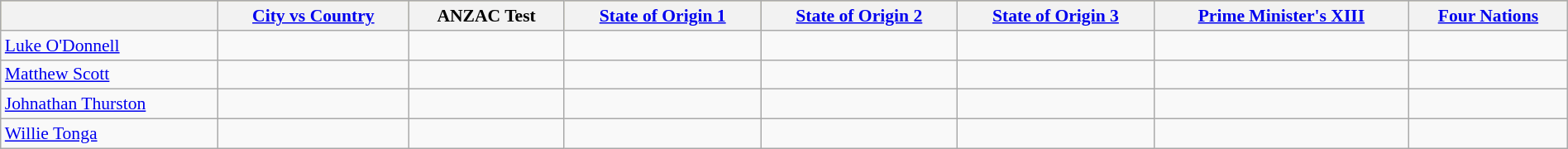<table class="wikitable"  style="width:100%; font-size:90%;">
<tr style="background:#bdb76b;">
<th></th>
<th><a href='#'>City vs Country</a></th>
<th>ANZAC Test</th>
<th><a href='#'>State of Origin 1</a></th>
<th><a href='#'>State of Origin 2</a></th>
<th><a href='#'>State of Origin 3</a></th>
<th><a href='#'>Prime Minister's XIII</a></th>
<th><a href='#'>Four Nations</a></th>
</tr>
<tr>
<td><a href='#'>Luke O'Donnell</a></td>
<td></td>
<td></td>
<td></td>
<td></td>
<td></td>
<td></td>
<td></td>
</tr>
<tr>
<td><a href='#'>Matthew Scott</a></td>
<td></td>
<td></td>
<td></td>
<td></td>
<td></td>
<td></td>
<td></td>
</tr>
<tr>
<td><a href='#'>Johnathan Thurston</a></td>
<td></td>
<td></td>
<td></td>
<td></td>
<td></td>
<td></td>
<td></td>
</tr>
<tr>
<td><a href='#'>Willie Tonga</a></td>
<td></td>
<td></td>
<td></td>
<td></td>
<td></td>
<td></td>
<td></td>
</tr>
</table>
